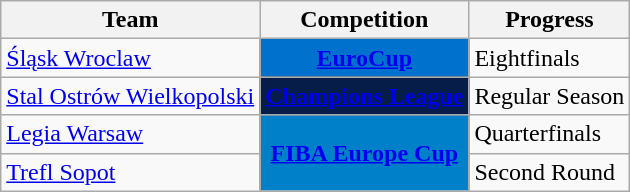<table class="wikitable sortable">
<tr>
<th>Team</th>
<th>Competition</th>
<th>Progress</th>
</tr>
<tr>
<td><a href='#'>Śląsk Wroclaw</a></td>
<td rowspan="1" style="background-color:#0072CE;color:white;text-align:center"><strong><a href='#'><span>EuroCup</span></a></strong></td>
<td>Eightfinals</td>
</tr>
<tr>
<td><a href='#'>Stal Ostrów Wielkopolski</a></td>
<td rowspan="1" style="background-color:#071D49;color:#D0D3D4;text-align:center"><strong><a href='#'><span>Champions League</span></a></strong></td>
<td>Regular Season</td>
</tr>
<tr>
<td><a href='#'>Legia Warsaw</a></td>
<td rowspan="2" style="background-color:#0080C8;color:#D0D3D4;text-align:center"><strong><a href='#'><span>FIBA Europe Cup</span></a></strong></td>
<td>Quarterfinals</td>
</tr>
<tr>
<td><a href='#'>Trefl Sopot</a></td>
<td>Second Round</td>
</tr>
</table>
